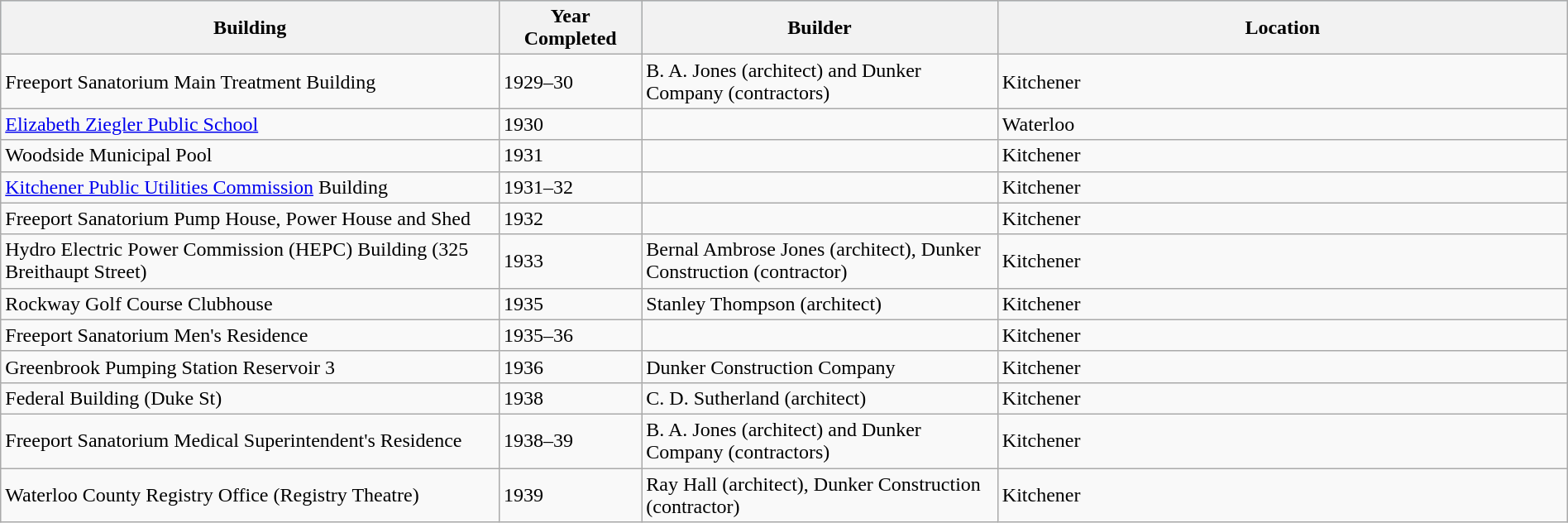<table class="wikitable" style="margin:1em auto;">
<tr bgcolor="lightblue">
<th width=28%>Building</th>
<th width=8%>Year Completed</th>
<th width=20%>Builder</th>
<th width=32%>Location</th>
</tr>
<tr>
<td>Freeport Sanatorium Main Treatment Building</td>
<td>1929–30</td>
<td>B. A. Jones (architect) and Dunker Company (contractors)</td>
<td>Kitchener</td>
</tr>
<tr>
<td><a href='#'>Elizabeth Ziegler Public School</a></td>
<td>1930</td>
<td></td>
<td>Waterloo</td>
</tr>
<tr>
<td>Woodside Municipal Pool</td>
<td>1931</td>
<td></td>
<td>Kitchener</td>
</tr>
<tr>
<td><a href='#'>Kitchener Public Utilities Commission</a> Building</td>
<td>1931–32</td>
<td></td>
<td>Kitchener</td>
</tr>
<tr>
<td>Freeport Sanatorium Pump House, Power House and Shed</td>
<td>1932</td>
<td></td>
<td>Kitchener</td>
</tr>
<tr>
<td>Hydro Electric Power Commission (HEPC) Building (325 Breithaupt Street)</td>
<td>1933</td>
<td>Bernal Ambrose Jones (architect), Dunker Construction (contractor)</td>
<td>Kitchener</td>
</tr>
<tr>
<td>Rockway Golf Course Clubhouse</td>
<td>1935</td>
<td>Stanley Thompson (architect)</td>
<td>Kitchener</td>
</tr>
<tr>
<td>Freeport Sanatorium Men's Residence</td>
<td>1935–36</td>
<td></td>
<td>Kitchener</td>
</tr>
<tr>
<td>Greenbrook Pumping Station Reservoir 3</td>
<td>1936</td>
<td>Dunker Construction Company</td>
<td>Kitchener</td>
</tr>
<tr>
<td>Federal Building (Duke St)</td>
<td>1938</td>
<td>C. D. Sutherland (architect)</td>
<td>Kitchener</td>
</tr>
<tr>
<td>Freeport Sanatorium Medical Superintendent's Residence</td>
<td>1938–39</td>
<td>B. A. Jones (architect) and Dunker Company (contractors)</td>
<td>Kitchener</td>
</tr>
<tr>
<td>Waterloo County Registry Office (Registry Theatre)</td>
<td>1939</td>
<td>Ray Hall (architect), Dunker Construction (contractor)</td>
<td>Kitchener</td>
</tr>
</table>
